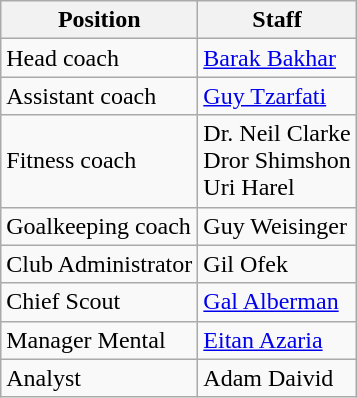<table class=wikitable>
<tr>
<th>Position</th>
<th>Staff</th>
</tr>
<tr>
<td>Head coach</td>
<td> <a href='#'>Barak Bakhar</a></td>
</tr>
<tr>
<td>Assistant coach</td>
<td> <a href='#'>Guy Tzarfati</a></td>
</tr>
<tr>
<td>Fitness coach</td>
<td> Dr. Neil Clarke<br>  Dror Shimshon<br>  Uri Harel</td>
</tr>
<tr>
<td>Goalkeeping coach</td>
<td> Guy Weisinger</td>
</tr>
<tr>
<td>Club Administrator</td>
<td> Gil Ofek</td>
</tr>
<tr>
<td>Chief Scout</td>
<td> <a href='#'>Gal Alberman</a></td>
</tr>
<tr>
<td>Manager Mental</td>
<td> <a href='#'>Eitan Azaria</a></td>
</tr>
<tr>
<td>Analyst</td>
<td> Adam Daivid</td>
</tr>
</table>
